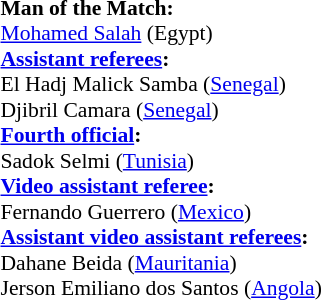<table style="width:100%; font-size:90%;">
<tr>
<td><br><strong>Man of the Match:</strong>
<br><a href='#'>Mohamed Salah</a> (Egypt)<br><strong><a href='#'>Assistant referees</a>:</strong>
<br>El Hadj Malick Samba (<a href='#'>Senegal</a>)
<br>Djibril Camara (<a href='#'>Senegal</a>)
<br><strong><a href='#'>Fourth official</a>:</strong>
<br>Sadok Selmi (<a href='#'>Tunisia</a>)
<br><strong><a href='#'>Video assistant referee</a>:</strong>
<br>Fernando Guerrero (<a href='#'>Mexico</a>)
<br><strong><a href='#'>Assistant video assistant referees</a>:</strong>
<br>Dahane Beida (<a href='#'>Mauritania</a>)
<br>Jerson Emiliano dos Santos (<a href='#'>Angola</a>)</td>
</tr>
</table>
